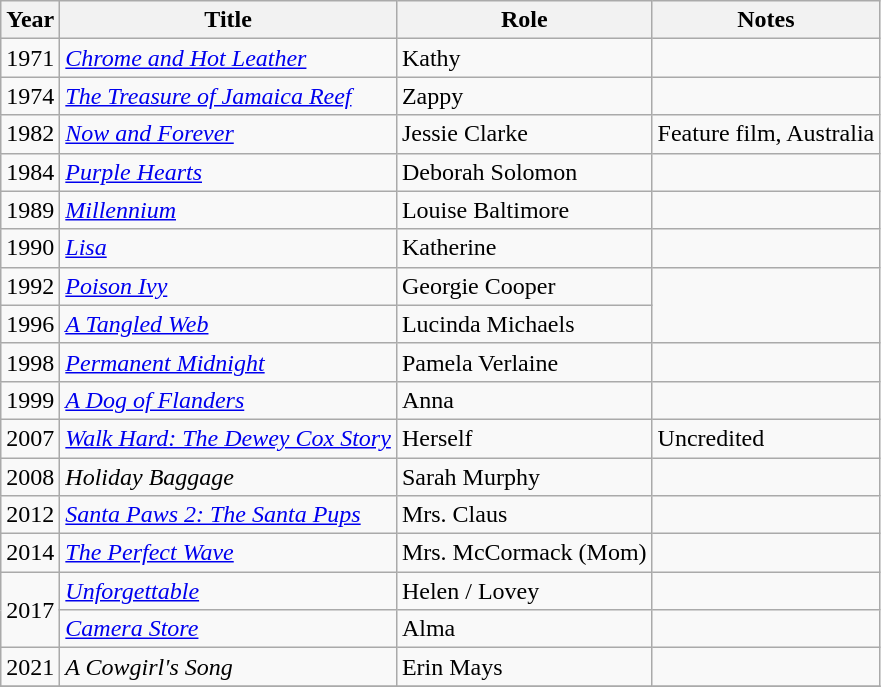<table class="wikitable sortable">
<tr>
<th>Year</th>
<th>Title</th>
<th>Role</th>
<th class="unsortable">Notes</th>
</tr>
<tr>
<td>1971</td>
<td><em><a href='#'>Chrome and Hot Leather</a></em></td>
<td>Kathy</td>
<td></td>
</tr>
<tr>
<td>1974</td>
<td><em><a href='#'>The Treasure of Jamaica Reef</a></em></td>
<td>Zappy</td>
<td></td>
</tr>
<tr>
<td>1982</td>
<td><em><a href='#'>Now and Forever</a></em></td>
<td>Jessie Clarke</td>
<td>Feature film, Australia</td>
</tr>
<tr>
<td>1984</td>
<td><em><a href='#'>Purple Hearts</a></em></td>
<td>Deborah Solomon</td>
<td></td>
</tr>
<tr>
<td>1989</td>
<td><em><a href='#'>Millennium</a></em></td>
<td>Louise Baltimore</td>
<td></td>
</tr>
<tr>
<td>1990</td>
<td><em><a href='#'>Lisa</a></em></td>
<td>Katherine</td>
<td></td>
</tr>
<tr>
<td>1992</td>
<td><em><a href='#'>Poison Ivy</a></em></td>
<td>Georgie Cooper</td>
</tr>
<tr>
<td>1996</td>
<td><em><a href='#'>A Tangled Web</a></em></td>
<td>Lucinda Michaels</td>
</tr>
<tr>
<td>1998</td>
<td><em><a href='#'>Permanent Midnight</a></em></td>
<td>Pamela Verlaine</td>
<td></td>
</tr>
<tr>
<td>1999</td>
<td><em><a href='#'>A Dog of Flanders</a></em></td>
<td>Anna</td>
<td></td>
</tr>
<tr>
<td>2007</td>
<td><em><a href='#'>Walk Hard: The Dewey Cox Story</a></em></td>
<td>Herself</td>
<td>Uncredited</td>
</tr>
<tr>
<td>2008</td>
<td><em>Holiday Baggage</em></td>
<td>Sarah Murphy</td>
<td></td>
</tr>
<tr>
<td>2012</td>
<td><em><a href='#'>Santa Paws 2: The Santa Pups</a></em></td>
<td>Mrs. Claus</td>
<td></td>
</tr>
<tr>
<td>2014</td>
<td><em><a href='#'>The Perfect Wave</a></em></td>
<td>Mrs. McCormack (Mom)</td>
<td></td>
</tr>
<tr>
<td rowspan=2>2017</td>
<td><em><a href='#'>Unforgettable</a></em></td>
<td>Helen / Lovey</td>
<td></td>
</tr>
<tr>
<td><em><a href='#'>Camera Store</a></em></td>
<td>Alma</td>
<td></td>
</tr>
<tr>
<td>2021</td>
<td><em>A Cowgirl's Song</em></td>
<td>Erin Mays</td>
<td></td>
</tr>
<tr>
</tr>
</table>
